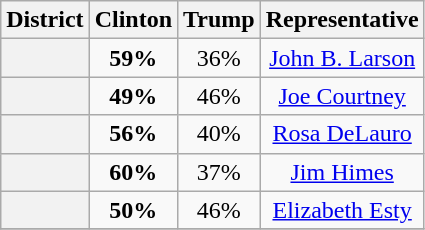<table class=wikitable>
<tr>
<th>District</th>
<th>Clinton</th>
<th>Trump</th>
<th>Representative</th>
</tr>
<tr align=center>
<th></th>
<td><strong>59%</strong></td>
<td>36%</td>
<td><a href='#'>John B. Larson</a></td>
</tr>
<tr align=center>
<th></th>
<td><strong>49%</strong></td>
<td>46%</td>
<td><a href='#'>Joe Courtney</a></td>
</tr>
<tr align=center>
<th></th>
<td><strong>56%</strong></td>
<td>40%</td>
<td><a href='#'>Rosa DeLauro</a></td>
</tr>
<tr align=center>
<th></th>
<td><strong>60%</strong></td>
<td>37%</td>
<td><a href='#'>Jim Himes</a></td>
</tr>
<tr align=center>
<th></th>
<td><strong>50%</strong></td>
<td>46%</td>
<td><a href='#'>Elizabeth Esty</a></td>
</tr>
<tr align=center>
</tr>
</table>
